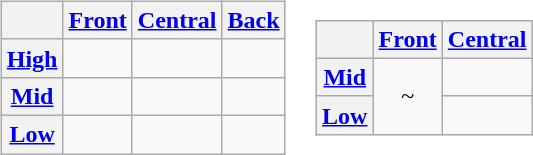<table>
<tr>
<td><br><table class="wikitable" style="text-align: center;">
<tr>
<th></th>
<th><a href='#'>Front</a></th>
<th><a href='#'>Central</a></th>
<th><a href='#'>Back</a></th>
</tr>
<tr>
<th><a href='#'>High</a></th>
<td> </td>
<td></td>
<td> </td>
</tr>
<tr>
<th><a href='#'>Mid</a></th>
<td> </td>
<td></td>
<td> </td>
</tr>
<tr>
<th><a href='#'>Low</a></th>
<td></td>
<td> </td>
<td></td>
</tr>
</table>
</td>
<td><br><table class="wikitable" style="text-align: center;">
<tr>
<th></th>
<th><a href='#'>Front</a></th>
<th><a href='#'>Central</a></th>
</tr>
<tr>
<th><a href='#'>Mid</a></th>
<td rowspan="2">~ </td>
<td></td>
</tr>
<tr>
<th><a href='#'>Low</a></th>
<td> </td>
</tr>
</table>
</td>
</tr>
</table>
